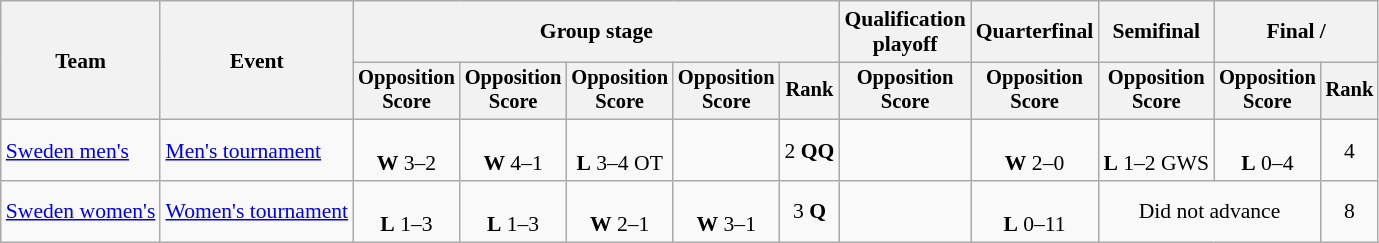<table class="wikitable" style="font-size:90%">
<tr>
<th rowspan=2>Team</th>
<th rowspan=2>Event</th>
<th colspan=5>Group stage</th>
<th>Qualification<br>playoff</th>
<th>Quarterfinal</th>
<th>Semifinal</th>
<th colspan=2>Final / </th>
</tr>
<tr style="font-size:95%">
<th>Opposition<br>Score</th>
<th>Opposition<br>Score</th>
<th>Opposition<br>Score</th>
<th>Opposition<br>Score</th>
<th>Rank</th>
<th>Opposition<br>Score</th>
<th>Opposition<br>Score</th>
<th>Opposition<br>Score</th>
<th>Opposition<br>Score</th>
<th>Rank</th>
</tr>
<tr align=center>
<td align=left><a href='#'>Sweden men's</a></td>
<td align=left><a href='#'>Men's tournament</a></td>
<td><br><strong>W</strong> 3–2</td>
<td><br><strong>W</strong> 4–1</td>
<td><br><strong>L</strong> 3–4 OT</td>
<td></td>
<td>2 <strong>QQ</strong></td>
<td></td>
<td><br><strong>W</strong> 2–0</td>
<td><br><strong>L</strong> 1–2 GWS</td>
<td><br><strong>L</strong> 0–4</td>
<td>4</td>
</tr>
<tr align=center>
<td align=left><a href='#'>Sweden women's</a></td>
<td align=left><a href='#'>Women's tournament</a></td>
<td><br><strong>L</strong> 1–3</td>
<td><br><strong>L</strong> 1–3</td>
<td><br><strong>W</strong> 2–1</td>
<td><br><strong>W</strong> 3–1</td>
<td>3 <strong>Q</strong></td>
<td></td>
<td><br><strong>L</strong> 0–11</td>
<td colspan=2>Did not advance</td>
<td>8</td>
</tr>
</table>
